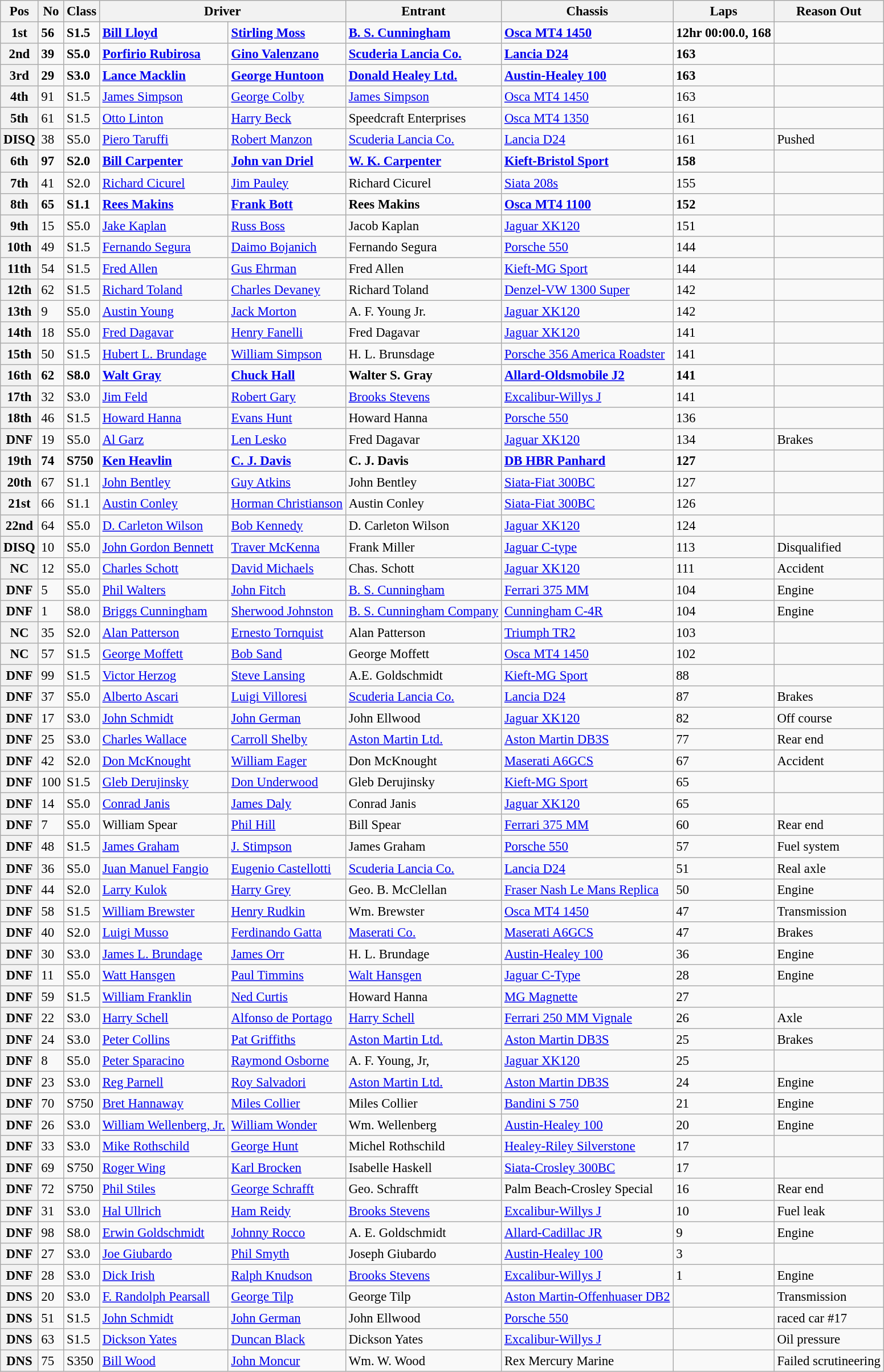<table class="wikitable" style="font-size: 95%;">
<tr>
<th>Pos</th>
<th>No</th>
<th>Class</th>
<th colspan=2>Driver</th>
<th>Entrant</th>
<th>Chassis</th>
<th>Laps</th>
<th>Reason Out</th>
</tr>
<tr>
<th><strong>1st</strong></th>
<td><strong>56</strong></td>
<td><strong>S1.5</strong></td>
<td> <strong><a href='#'>Bill Lloyd</a></strong></td>
<td> <strong><a href='#'>Stirling Moss</a></strong></td>
<td><strong><a href='#'>B. S. Cunningham</a></strong></td>
<td><strong><a href='#'>Osca MT4 1450</a></strong></td>
<td><strong>12hr 00:00.0, 168</strong></td>
<td></td>
</tr>
<tr>
<th><strong>2nd</strong></th>
<td><strong>39</strong></td>
<td><strong>S5.0</strong></td>
<td> <strong><a href='#'>Porfirio Rubirosa</a></strong></td>
<td> <strong><a href='#'>Gino Valenzano</a></strong></td>
<td><strong><a href='#'>Scuderia Lancia Co.</a></strong></td>
<td><strong><a href='#'>Lancia D24</a></strong></td>
<td><strong>163</strong></td>
<td></td>
</tr>
<tr>
<th><strong>3rd</strong></th>
<td><strong>29</strong></td>
<td><strong>S3.0</strong></td>
<td><strong> <a href='#'>Lance Macklin</a></strong></td>
<td><strong> <a href='#'>George Huntoon</a></strong></td>
<td><strong><a href='#'>Donald Healey Ltd.</a></strong></td>
<td><strong><a href='#'>Austin-Healey 100</a></strong></td>
<td><strong>163</strong></td>
<td></td>
</tr>
<tr>
<th>4th</th>
<td>91</td>
<td>S1.5</td>
<td> <a href='#'>James Simpson</a></td>
<td> <a href='#'>George Colby</a></td>
<td><a href='#'>James Simpson</a></td>
<td><a href='#'>Osca MT4 1450</a></td>
<td>163</td>
<td></td>
</tr>
<tr>
<th>5th</th>
<td>61</td>
<td>S1.5</td>
<td> <a href='#'>Otto Linton</a></td>
<td> <a href='#'>Harry Beck</a></td>
<td>Speedcraft Enterprises</td>
<td><a href='#'>Osca MT4 1350</a></td>
<td>161</td>
<td></td>
</tr>
<tr>
<th>DISQ</th>
<td>38</td>
<td>S5.0</td>
<td> <a href='#'>Piero Taruffi</a></td>
<td> <a href='#'>Robert Manzon</a></td>
<td><a href='#'>Scuderia Lancia Co.</a></td>
<td><a href='#'>Lancia D24</a></td>
<td>161</td>
<td>Pushed</td>
</tr>
<tr>
<th><strong>6th</strong></th>
<td><strong>97</strong></td>
<td><strong>S2.0</strong></td>
<td> <strong><a href='#'>Bill Carpenter</a></strong></td>
<td> <strong><a href='#'>John van Driel</a></strong></td>
<td><strong><a href='#'>W. K. Carpenter</a></strong></td>
<td><strong><a href='#'>Kieft-Bristol Sport</a></strong></td>
<td><strong>158</strong></td>
<td></td>
</tr>
<tr>
<th>7th</th>
<td>41</td>
<td>S2.0</td>
<td> <a href='#'>Richard Cicurel</a></td>
<td> <a href='#'>Jim Pauley</a></td>
<td>Richard Cicurel</td>
<td><a href='#'>Siata 208s</a></td>
<td>155</td>
<td></td>
</tr>
<tr>
<th><strong>8th</strong></th>
<td><strong>65</strong></td>
<td><strong>S1.1</strong></td>
<td> <strong><a href='#'>Rees Makins</a></strong></td>
<td> <strong><a href='#'>Frank Bott</a></strong></td>
<td><strong>Rees Makins</strong></td>
<td><strong><a href='#'>Osca MT4 1100</a></strong></td>
<td><strong>152</strong></td>
<td></td>
</tr>
<tr>
<th>9th</th>
<td>15</td>
<td>S5.0</td>
<td> <a href='#'>Jake Kaplan</a></td>
<td> <a href='#'>Russ Boss</a></td>
<td>Jacob Kaplan</td>
<td><a href='#'>Jaguar XK120</a></td>
<td>151</td>
<td></td>
</tr>
<tr>
<th>10th</th>
<td>49</td>
<td>S1.5</td>
<td> <a href='#'>Fernando Segura</a></td>
<td> <a href='#'>Daimo Bojanich</a></td>
<td>Fernando Segura</td>
<td><a href='#'>Porsche 550</a></td>
<td>144</td>
<td></td>
</tr>
<tr>
<th>11th</th>
<td>54</td>
<td>S1.5</td>
<td> <a href='#'>Fred Allen</a></td>
<td> <a href='#'>Gus Ehrman</a></td>
<td>Fred Allen</td>
<td><a href='#'>Kieft-MG Sport</a></td>
<td>144</td>
<td></td>
</tr>
<tr>
<th>12th</th>
<td>62</td>
<td>S1.5</td>
<td> <a href='#'>Richard Toland</a></td>
<td> <a href='#'>Charles Devaney</a></td>
<td>Richard Toland</td>
<td><a href='#'>Denzel-VW 1300 Super</a></td>
<td>142</td>
<td></td>
</tr>
<tr>
<th>13th</th>
<td>9</td>
<td>S5.0</td>
<td> <a href='#'>Austin Young</a></td>
<td> <a href='#'>Jack Morton</a></td>
<td>A. F. Young Jr.</td>
<td><a href='#'>Jaguar XK120</a></td>
<td>142</td>
<td></td>
</tr>
<tr>
<th>14th</th>
<td>18</td>
<td>S5.0</td>
<td> <a href='#'>Fred Dagavar</a></td>
<td> <a href='#'>Henry Fanelli</a></td>
<td>Fred Dagavar</td>
<td><a href='#'>Jaguar XK120</a></td>
<td>141</td>
<td></td>
</tr>
<tr>
<th>15th</th>
<td>50</td>
<td>S1.5</td>
<td> <a href='#'>Hubert L. Brundage</a></td>
<td> <a href='#'>William Simpson</a></td>
<td>H. L. Brunsdage</td>
<td><a href='#'>Porsche 356 America Roadster</a></td>
<td>141</td>
<td></td>
</tr>
<tr>
<th><strong>16th</strong></th>
<td><strong>62</strong></td>
<td><strong>S8.0</strong></td>
<td> <strong><a href='#'>Walt Gray</a></strong></td>
<td> <strong><a href='#'>Chuck Hall</a></strong></td>
<td><strong>Walter S. Gray</strong></td>
<td><strong><a href='#'>Allard-Oldsmobile J2</a></strong></td>
<td><strong>141</strong></td>
<td></td>
</tr>
<tr>
<th>17th</th>
<td>32</td>
<td>S3.0</td>
<td> <a href='#'>Jim Feld</a></td>
<td> <a href='#'>Robert Gary</a></td>
<td><a href='#'>Brooks Stevens</a></td>
<td><a href='#'>Excalibur-Willys J</a></td>
<td>141</td>
<td></td>
</tr>
<tr>
<th>18th</th>
<td>46</td>
<td>S1.5</td>
<td> <a href='#'>Howard Hanna</a></td>
<td> <a href='#'>Evans Hunt</a></td>
<td>Howard Hanna</td>
<td><a href='#'>Porsche 550</a></td>
<td>136</td>
<td></td>
</tr>
<tr>
<th>DNF</th>
<td>19</td>
<td>S5.0</td>
<td> <a href='#'>Al Garz</a></td>
<td> <a href='#'>Len Lesko</a></td>
<td>Fred Dagavar</td>
<td><a href='#'>Jaguar XK120</a></td>
<td>134</td>
<td>Brakes</td>
</tr>
<tr>
<th><strong>19th</strong></th>
<td><strong>74</strong></td>
<td><strong>S750</strong></td>
<td> <strong><a href='#'>Ken Heavlin</a> </strong></td>
<td> <strong><a href='#'>C. J. Davis</a></strong></td>
<td><strong>C. J. Davis</strong></td>
<td><strong> <a href='#'>DB HBR Panhard</a> </strong></td>
<td><strong>127</strong></td>
<td></td>
</tr>
<tr>
<th>20th</th>
<td>67</td>
<td>S1.1</td>
<td> <a href='#'>John Bentley</a></td>
<td> <a href='#'>Guy Atkins</a></td>
<td>John Bentley</td>
<td><a href='#'>Siata-Fiat 300BC</a></td>
<td>127</td>
<td></td>
</tr>
<tr>
<th>21st</th>
<td>66</td>
<td>S1.1</td>
<td> <a href='#'>Austin Conley</a></td>
<td> <a href='#'>Horman Christianson</a></td>
<td>Austin Conley</td>
<td><a href='#'>Siata-Fiat 300BC</a></td>
<td>126</td>
<td></td>
</tr>
<tr>
<th>22nd</th>
<td>64</td>
<td>S5.0</td>
<td> <a href='#'>D. Carleton Wilson</a></td>
<td> <a href='#'>Bob Kennedy</a></td>
<td>D. Carleton Wilson</td>
<td><a href='#'>Jaguar XK120</a></td>
<td>124</td>
<td></td>
</tr>
<tr>
<th>DISQ</th>
<td>10</td>
<td>S5.0</td>
<td> <a href='#'>John Gordon Bennett</a></td>
<td> <a href='#'>Traver McKenna</a></td>
<td>Frank Miller</td>
<td><a href='#'>Jaguar C-type</a></td>
<td>113</td>
<td>Disqualified</td>
</tr>
<tr>
<th>NC</th>
<td>12</td>
<td>S5.0</td>
<td> <a href='#'>Charles Schott</a></td>
<td> <a href='#'>David Michaels</a></td>
<td>Chas. Schott</td>
<td><a href='#'>Jaguar XK120</a></td>
<td>111</td>
<td>Accident</td>
</tr>
<tr>
<th>DNF</th>
<td>5</td>
<td>S5.0</td>
<td> <a href='#'>Phil Walters</a></td>
<td> <a href='#'>John Fitch</a></td>
<td><a href='#'>B. S. Cunningham</a></td>
<td><a href='#'>Ferrari 375 MM</a></td>
<td>104</td>
<td>Engine</td>
</tr>
<tr>
<th>DNF</th>
<td>1</td>
<td>S8.0</td>
<td> <a href='#'>Briggs Cunningham</a></td>
<td> <a href='#'>Sherwood Johnston</a></td>
<td><a href='#'>B. S. Cunningham Company</a></td>
<td><a href='#'>Cunningham C-4R</a></td>
<td>104</td>
<td>Engine</td>
</tr>
<tr>
<th>NC</th>
<td>35</td>
<td>S2.0</td>
<td> <a href='#'>Alan Patterson</a></td>
<td> <a href='#'>Ernesto Tornquist</a></td>
<td>Alan Patterson</td>
<td><a href='#'>Triumph TR2</a></td>
<td>103</td>
<td></td>
</tr>
<tr>
<th>NC</th>
<td>57</td>
<td>S1.5</td>
<td> <a href='#'>George Moffett</a></td>
<td> <a href='#'>Bob Sand</a></td>
<td>George Moffett</td>
<td><a href='#'>Osca MT4 1450</a></td>
<td>102</td>
<td></td>
</tr>
<tr>
<th>DNF</th>
<td>99</td>
<td>S1.5</td>
<td> <a href='#'>Victor Herzog</a></td>
<td> <a href='#'>Steve Lansing</a></td>
<td>A.E. Goldschmidt</td>
<td><a href='#'>Kieft-MG Sport</a></td>
<td>88</td>
<td></td>
</tr>
<tr>
<th>DNF</th>
<td>37</td>
<td>S5.0</td>
<td> <a href='#'>Alberto Ascari</a></td>
<td> <a href='#'>Luigi Villoresi</a></td>
<td><a href='#'>Scuderia Lancia Co.</a></td>
<td><a href='#'>Lancia D24</a></td>
<td>87</td>
<td>Brakes</td>
</tr>
<tr>
<th>DNF</th>
<td>17</td>
<td>S3.0</td>
<td> <a href='#'>John Schmidt</a></td>
<td> <a href='#'>John German</a></td>
<td>John Ellwood</td>
<td><a href='#'>Jaguar XK120</a></td>
<td>82</td>
<td>Off course</td>
</tr>
<tr>
<th>DNF</th>
<td>25</td>
<td>S3.0</td>
<td> <a href='#'>Charles Wallace</a></td>
<td> <a href='#'>Carroll Shelby</a></td>
<td><a href='#'>Aston Martin Ltd.</a></td>
<td><a href='#'>Aston Martin DB3S</a></td>
<td>77</td>
<td>Rear end</td>
</tr>
<tr>
<th>DNF</th>
<td>42</td>
<td>S2.0</td>
<td> <a href='#'>Don McKnought</a></td>
<td> <a href='#'>William Eager</a></td>
<td>Don McKnought</td>
<td><a href='#'>Maserati A6GCS</a></td>
<td>67</td>
<td>Accident</td>
</tr>
<tr>
<th>DNF</th>
<td>100</td>
<td>S1.5</td>
<td> <a href='#'>Gleb Derujinsky</a></td>
<td> <a href='#'>Don Underwood</a></td>
<td>Gleb Derujinsky</td>
<td><a href='#'>Kieft-MG Sport</a></td>
<td>65</td>
<td></td>
</tr>
<tr>
<th>DNF</th>
<td>14</td>
<td>S5.0</td>
<td> <a href='#'>Conrad Janis</a></td>
<td> <a href='#'>James Daly</a></td>
<td>Conrad Janis</td>
<td><a href='#'>Jaguar XK120</a></td>
<td>65</td>
<td></td>
</tr>
<tr>
<th>DNF</th>
<td>7</td>
<td>S5.0</td>
<td> William Spear</td>
<td> <a href='#'>Phil Hill</a></td>
<td>Bill Spear</td>
<td><a href='#'>Ferrari 375 MM</a></td>
<td>60</td>
<td>Rear end</td>
</tr>
<tr>
<th>DNF</th>
<td>48</td>
<td>S1.5</td>
<td> <a href='#'>James Graham</a></td>
<td> <a href='#'>J. Stimpson</a></td>
<td>James Graham</td>
<td><a href='#'>Porsche 550</a></td>
<td>57</td>
<td>Fuel system</td>
</tr>
<tr>
<th>DNF</th>
<td>36</td>
<td>S5.0</td>
<td> <a href='#'>Juan Manuel Fangio</a></td>
<td> <a href='#'>Eugenio Castellotti</a></td>
<td><a href='#'>Scuderia Lancia Co.</a></td>
<td><a href='#'>Lancia D24</a></td>
<td>51</td>
<td>Real axle</td>
</tr>
<tr>
<th>DNF</th>
<td>44</td>
<td>S2.0</td>
<td> <a href='#'>Larry Kulok</a></td>
<td> <a href='#'>Harry Grey</a></td>
<td>Geo. B. McClellan</td>
<td><a href='#'>Fraser Nash Le Mans Replica</a></td>
<td>50</td>
<td>Engine</td>
</tr>
<tr>
<th>DNF</th>
<td>58</td>
<td>S1.5</td>
<td> <a href='#'>William Brewster</a></td>
<td> <a href='#'>Henry Rudkin</a></td>
<td>Wm. Brewster</td>
<td><a href='#'>Osca MT4 1450</a></td>
<td>47</td>
<td>Transmission</td>
</tr>
<tr>
<th>DNF</th>
<td>40</td>
<td>S2.0</td>
<td> <a href='#'>Luigi Musso</a></td>
<td> <a href='#'>Ferdinando Gatta</a></td>
<td><a href='#'>Maserati Co.</a></td>
<td><a href='#'>Maserati A6GCS</a></td>
<td>47</td>
<td>Brakes</td>
</tr>
<tr>
<th>DNF</th>
<td>30</td>
<td>S3.0</td>
<td> <a href='#'>James L. Brundage</a></td>
<td> <a href='#'>James Orr</a></td>
<td>H. L. Brundage</td>
<td><a href='#'>Austin-Healey 100</a></td>
<td>36</td>
<td>Engine</td>
</tr>
<tr>
<th>DNF</th>
<td>11</td>
<td>S5.0</td>
<td> <a href='#'>Watt Hansgen</a></td>
<td> <a href='#'>Paul Timmins</a></td>
<td><a href='#'>Walt Hansgen</a></td>
<td><a href='#'>Jaguar C-Type</a></td>
<td>28</td>
<td>Engine</td>
</tr>
<tr>
<th>DNF</th>
<td>59</td>
<td>S1.5</td>
<td> <a href='#'>William Franklin</a></td>
<td> <a href='#'>Ned Curtis</a></td>
<td>Howard Hanna</td>
<td><a href='#'>MG Magnette</a></td>
<td>27</td>
<td></td>
</tr>
<tr>
<th>DNF</th>
<td>22</td>
<td>S3.0</td>
<td> <a href='#'>Harry Schell</a></td>
<td> <a href='#'>Alfonso de Portago</a></td>
<td><a href='#'>Harry Schell</a></td>
<td><a href='#'>Ferrari 250 MM Vignale</a></td>
<td>26</td>
<td>Axle</td>
</tr>
<tr>
<th>DNF</th>
<td>24</td>
<td>S3.0</td>
<td> <a href='#'>Peter Collins</a></td>
<td> <a href='#'>Pat Griffiths</a></td>
<td><a href='#'>Aston Martin Ltd.</a></td>
<td><a href='#'>Aston Martin DB3S</a></td>
<td>25</td>
<td>Brakes</td>
</tr>
<tr>
<th>DNF</th>
<td>8</td>
<td>S5.0</td>
<td> <a href='#'>Peter Sparacino</a></td>
<td> <a href='#'>Raymond Osborne</a></td>
<td>A. F. Young, Jr,</td>
<td><a href='#'>Jaguar XK120</a></td>
<td>25</td>
<td></td>
</tr>
<tr>
<th>DNF</th>
<td>23</td>
<td>S3.0</td>
<td> <a href='#'>Reg Parnell</a></td>
<td> <a href='#'>Roy Salvadori</a></td>
<td><a href='#'>Aston Martin Ltd.</a></td>
<td><a href='#'>Aston Martin DB3S</a></td>
<td>24</td>
<td>Engine</td>
</tr>
<tr>
<th>DNF</th>
<td>70</td>
<td>S750</td>
<td> <a href='#'>Bret Hannaway</a></td>
<td> <a href='#'>Miles Collier</a></td>
<td>Miles Collier</td>
<td><a href='#'>Bandini S 750</a></td>
<td>21</td>
<td>Engine</td>
</tr>
<tr>
<th>DNF</th>
<td>26</td>
<td>S3.0</td>
<td> <a href='#'>William Wellenberg, Jr.</a></td>
<td> <a href='#'>William Wonder</a></td>
<td>Wm. Wellenberg</td>
<td><a href='#'>Austin-Healey 100</a></td>
<td>20</td>
<td>Engine</td>
</tr>
<tr>
<th>DNF</th>
<td>33</td>
<td>S3.0</td>
<td> <a href='#'>Mike Rothschild</a></td>
<td> <a href='#'>George Hunt</a></td>
<td>Michel Rothschild</td>
<td><a href='#'>Healey-Riley Silverstone</a></td>
<td>17</td>
<td></td>
</tr>
<tr>
<th>DNF</th>
<td>69</td>
<td>S750</td>
<td> <a href='#'>Roger Wing</a></td>
<td> <a href='#'>Karl Brocken</a></td>
<td>Isabelle Haskell</td>
<td><a href='#'>Siata-Crosley 300BC</a></td>
<td>17</td>
<td></td>
</tr>
<tr>
<th>DNF</th>
<td>72</td>
<td>S750</td>
<td> <a href='#'>Phil Stiles</a></td>
<td> <a href='#'>George Schrafft</a></td>
<td>Geo. Schrafft</td>
<td>Palm Beach-Crosley Special</td>
<td>16</td>
<td>Rear end</td>
</tr>
<tr>
<th>DNF</th>
<td>31</td>
<td>S3.0</td>
<td> <a href='#'>Hal Ullrich</a></td>
<td> <a href='#'>Ham Reidy</a></td>
<td><a href='#'>Brooks Stevens</a></td>
<td><a href='#'>Excalibur-Willys J</a></td>
<td>10</td>
<td>Fuel leak</td>
</tr>
<tr>
<th>DNF</th>
<td>98</td>
<td>S8.0</td>
<td> <a href='#'>Erwin Goldschmidt</a></td>
<td> <a href='#'>Johnny Rocco</a></td>
<td>A. E. Goldschmidt</td>
<td><a href='#'>Allard-Cadillac JR</a></td>
<td>9</td>
<td>Engine</td>
</tr>
<tr>
<th>DNF</th>
<td>27</td>
<td>S3.0</td>
<td> <a href='#'>Joe Giubardo</a></td>
<td> <a href='#'>Phil Smyth</a></td>
<td>Joseph Giubardo</td>
<td><a href='#'>Austin-Healey 100</a></td>
<td>3</td>
<td></td>
</tr>
<tr>
<th>DNF</th>
<td>28</td>
<td>S3.0</td>
<td> <a href='#'>Dick Irish</a></td>
<td> <a href='#'>Ralph Knudson</a></td>
<td><a href='#'>Brooks Stevens</a></td>
<td><a href='#'>Excalibur-Willys J</a></td>
<td>1</td>
<td>Engine</td>
</tr>
<tr>
<th>DNS</th>
<td>20</td>
<td>S3.0</td>
<td> <a href='#'>F. Randolph Pearsall</a></td>
<td> <a href='#'>George Tilp</a></td>
<td>George Tilp</td>
<td><a href='#'>Aston Martin-Offenhuaser DB2</a></td>
<td></td>
<td>Transmission</td>
</tr>
<tr>
<th>DNS</th>
<td>51</td>
<td>S1.5</td>
<td> <a href='#'>John Schmidt</a></td>
<td> <a href='#'>John German</a></td>
<td>John Ellwood</td>
<td><a href='#'>Porsche 550</a></td>
<td></td>
<td>raced car #17</td>
</tr>
<tr>
<th>DNS</th>
<td>63</td>
<td>S1.5</td>
<td> <a href='#'>Dickson Yates</a></td>
<td> <a href='#'>Duncan Black</a></td>
<td>Dickson Yates</td>
<td><a href='#'>Excalibur-Willys J</a></td>
<td></td>
<td>Oil pressure</td>
</tr>
<tr>
<th>DNS</th>
<td>75</td>
<td>S350</td>
<td> <a href='#'>Bill Wood</a></td>
<td> <a href='#'>John Moncur</a></td>
<td>Wm. W. Wood</td>
<td>Rex Mercury Marine</td>
<td></td>
<td>Failed scrutineering</td>
</tr>
</table>
